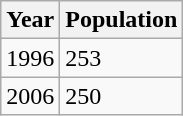<table class="wikitable">
<tr>
<th>Year</th>
<th>Population</th>
</tr>
<tr>
<td>1996</td>
<td>253</td>
</tr>
<tr>
<td>2006</td>
<td>250</td>
</tr>
</table>
